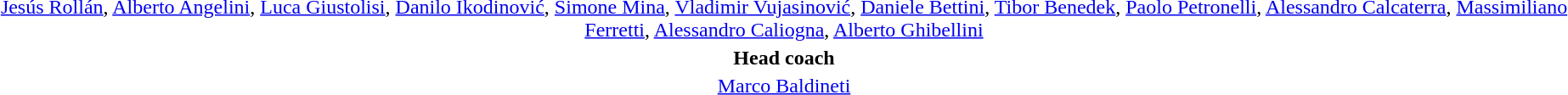<table style="text-align: center; margin-top: 2em; margin-left: auto; margin-right: auto">
<tr>
<td><a href='#'>Jesús Rollán</a>, <a href='#'>Alberto Angelini</a>, <a href='#'>Luca Giustolisi</a>, <a href='#'>Danilo Ikodinović</a>, <a href='#'>Simone Mina</a>, <a href='#'>Vladimir Vujasinović</a>, <a href='#'>Daniele Bettini</a>, <a href='#'>Tibor Benedek</a>, <a href='#'>Paolo Petronelli</a>, <a href='#'>Alessandro Calcaterra</a>, <a href='#'>Massimiliano Ferretti</a>, <a href='#'>Alessandro Caliogna</a>, <a href='#'>Alberto Ghibellini</a></td>
</tr>
<tr>
<td><strong>Head coach</strong></td>
</tr>
<tr>
<td><a href='#'>Marco Baldineti</a></td>
</tr>
</table>
